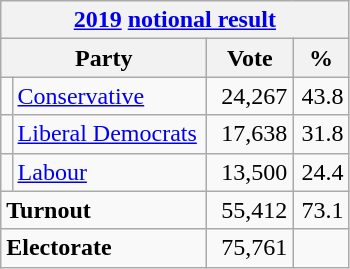<table class="wikitable">
<tr>
<th colspan="4"><a href='#'>2019</a> <a href='#'>notional result</a></th>
</tr>
<tr>
<th bgcolor="#DDDDFF" width="130px" colspan="2">Party</th>
<th bgcolor="#DDDDFF" width="50px">Vote</th>
<th bgcolor="#DDDDFF" width="30px">%</th>
</tr>
<tr>
<td></td>
<td><a href='#'>Conservative</a></td>
<td align=right>24,267</td>
<td align=right>43.8</td>
</tr>
<tr>
<td></td>
<td><a href='#'>Liberal Democrats</a></td>
<td align=right>17,638</td>
<td align=right>31.8</td>
</tr>
<tr>
<td></td>
<td><a href='#'>Labour</a></td>
<td align=right>13,500</td>
<td align=right>24.4</td>
</tr>
<tr>
<td colspan="2"><strong>Turnout</strong></td>
<td align=right>55,412</td>
<td align=right>73.1</td>
</tr>
<tr>
<td colspan="2"><strong>Electorate</strong></td>
<td align=right>75,761</td>
</tr>
</table>
